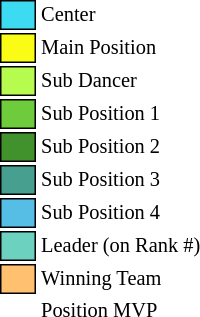<table class="toccolours" style="white-space: nowrap; font-size: 85%;">
<tr>
<td style="background:#3cdbf2; border: 1px solid black;">      </td>
<td>Center</td>
</tr>
<tr>
<td style="background:#fafc15; border: 1px solid black;">      </td>
<td>Main Position</td>
</tr>
<tr>
<td style="background:#b6fc4f; border: 1px solid black;">      </td>
<td>Sub Dancer</td>
</tr>
<tr>
<td style="background:#6DCB3C; border: 1px solid black;">      </td>
<td>Sub Position 1</td>
</tr>
<tr>
<td style="background:#41912c; border: 1px solid black;">      </td>
<td>Sub Position 2</td>
</tr>
<tr>
<td style="background:#479f90; border: 1px solid black;">      </td>
<td>Sub Position 3</td>
</tr>
<tr>
<td style="background:#56BEE5; border: 1px solid black;">      </td>
<td>Sub Position 4</td>
</tr>
<tr>
<td style="background:#6CD1BF; border: 1px solid black;">      </td>
<td>Leader (on Rank #)</td>
</tr>
<tr>
<td style="background:#FFC06F; border: 1px solid black;">      </td>
<td>Winning Team</td>
</tr>
<tr>
<td></td>
<td>Position MVP</td>
</tr>
</table>
